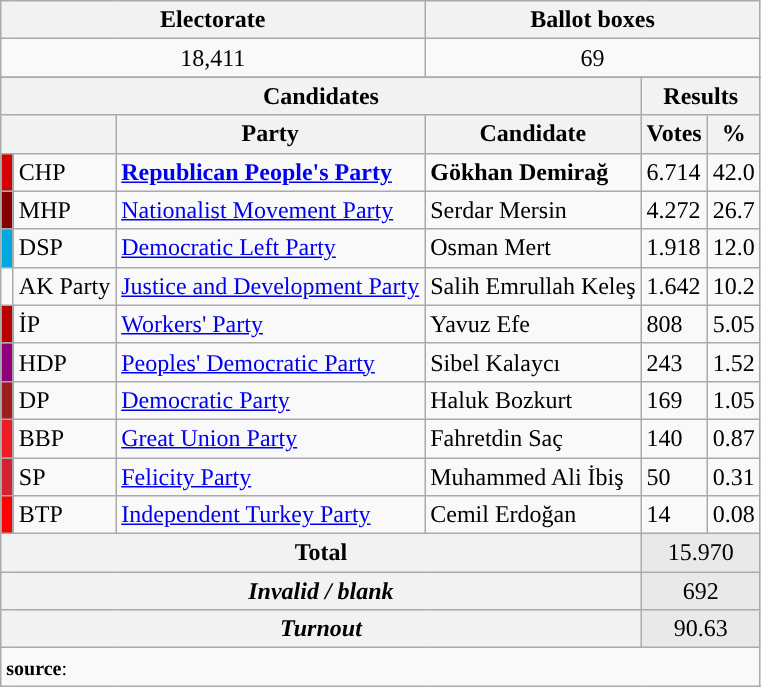<table class="wikitable">
<tr style="background-color:#F2F2F2">
<td align="center" colspan="3"><strong>Electorate</strong></td>
<td align="center" colspan="7"><strong>Ballot boxes</strong></td>
</tr>
<tr align="left">
<td align="center" colspan="3">18,411</td>
<td align="center" colspan="7">69</td>
</tr>
<tr>
</tr>
<tr style="background-color:#E9E9E9">
</tr>
<tr>
<th align="center" colspan="4">Candidates</th>
<th align="center" colspan="6">Results</th>
</tr>
<tr style="background-color:#E9E9E9">
<th align="center" colspan="2"></th>
<th align="center">Party</th>
<th align="center">Candidate</th>
<th align="center">Votes</th>
<th align="center">%</th>
</tr>
<tr align="left">
<td bgcolor="#d50000" width=1></td>
<td>CHP</td>
<td><strong><a href='#'>Republican People's Party</a></strong></td>
<td><strong>Gökhan Demirağ</strong></td>
<td>6.714</td>
<td>42.0</td>
</tr>
<tr align="left">
<td bgcolor="#870000" width=1></td>
<td>MHP</td>
<td><a href='#'>Nationalist Movement Party</a></td>
<td>Serdar Mersin</td>
<td>4.272</td>
<td>26.7</td>
</tr>
<tr align="left">
<td bgcolor="#01A7E1" width=1></td>
<td>DSP</td>
<td><a href='#'>Democratic Left Party</a></td>
<td>Osman Mert</td>
<td>1.918</td>
<td>12.0</td>
</tr>
<tr align="left">
<td></td>
<td>AK Party</td>
<td><a href='#'>Justice and Development Party</a></td>
<td>Salih Emrullah Keleş</td>
<td>1.642</td>
<td>10.2</td>
</tr>
<tr align="left">
<td bgcolor="#BB0000" width=1></td>
<td>İP</td>
<td><a href='#'>Workers' Party</a></td>
<td>Yavuz Efe</td>
<td>808</td>
<td>5.05</td>
</tr>
<tr align="left">
<td bgcolor="#91007B" width=1></td>
<td>HDP</td>
<td><a href='#'>Peoples' Democratic Party</a></td>
<td>Sibel Kalaycı</td>
<td>243</td>
<td>1.52</td>
</tr>
<tr align="left">
<td bgcolor="#9D1D1E" width=1></td>
<td>DP</td>
<td><a href='#'>Democratic Party</a></td>
<td>Haluk Bozkurt</td>
<td>169</td>
<td>1.05</td>
</tr>
<tr align="left">
<td bgcolor="#ED1C24" width=1></td>
<td>BBP</td>
<td><a href='#'>Great Union Party</a></td>
<td>Fahretdin Saç</td>
<td>140</td>
<td>0.87</td>
</tr>
<tr align="left">
<td bgcolor="#D02433" width=1></td>
<td>SP</td>
<td><a href='#'>Felicity Party</a></td>
<td>Muhammed Ali İbiş</td>
<td>50</td>
<td>0.31</td>
</tr>
<tr align="left">
<td bgcolor="#FE0000" width=1></td>
<td>BTP</td>
<td><a href='#'>Independent Turkey Party</a></td>
<td>Cemil Erdoğan</td>
<td>14</td>
<td>0.08</td>
</tr>
<tr style="background-color:#E9E9E9" align="left">
<th align="center" colspan="4"><strong>Total</strong></th>
<td align="center" colspan="5">15.970</td>
</tr>
<tr style="background-color:#E9E9E9" align="left">
<th align="center" colspan="4"><em>Invalid / blank</em></th>
<td align="center" colspan="5">692</td>
</tr>
<tr style="background-color:#E9E9E9" align="left">
<th align="center" colspan="4"><em>Turnout</em></th>
<td align="center" colspan="5">90.63</td>
</tr>
<tr>
<td align="left" colspan=10><small><strong>source</strong>: </small></td>
</tr>
</table>
